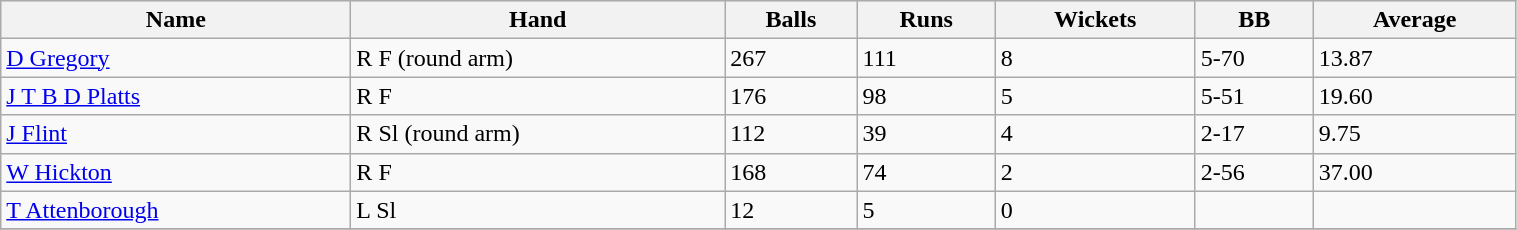<table class="wikitable sortable" width="80%">
<tr bgcolor="#efefef">
<th>Name</th>
<th>Hand</th>
<th>Balls</th>
<th>Runs</th>
<th>Wickets</th>
<th>BB</th>
<th>Average</th>
</tr>
<tr>
<td><a href='#'>D Gregory</a></td>
<td>R F (round arm)</td>
<td>267</td>
<td>111</td>
<td>8</td>
<td>5-70</td>
<td>13.87</td>
</tr>
<tr>
<td><a href='#'>J T B D Platts</a></td>
<td>R F</td>
<td>176</td>
<td>98</td>
<td>5</td>
<td>5-51</td>
<td>19.60</td>
</tr>
<tr>
<td><a href='#'>J Flint</a></td>
<td>R Sl (round arm)</td>
<td>112</td>
<td>39</td>
<td>4</td>
<td>2-17</td>
<td>9.75</td>
</tr>
<tr>
<td><a href='#'>W Hickton</a></td>
<td>R F</td>
<td>168</td>
<td>74</td>
<td>2</td>
<td>2-56</td>
<td>37.00</td>
</tr>
<tr>
<td><a href='#'>T Attenborough</a></td>
<td>L Sl</td>
<td>12</td>
<td>5</td>
<td>0</td>
<td></td>
<td></td>
</tr>
<tr>
</tr>
</table>
